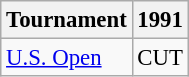<table class="wikitable" style="font-size:95%;">
<tr>
<th>Tournament</th>
<th>1991</th>
</tr>
<tr>
<td><a href='#'>U.S. Open</a></td>
<td align="center">CUT</td>
</tr>
</table>
